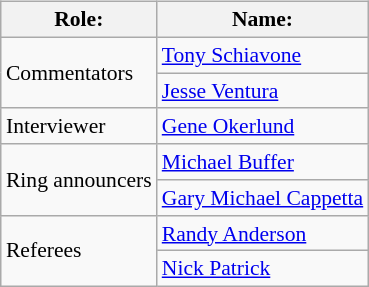<table class=wikitable style="font-size:90%; margin: 0.5em 0 0.5em 1em; float: right; clear: right;">
<tr>
<th>Role:</th>
<th>Name:</th>
</tr>
<tr>
<td rowspan=2>Commentators</td>
<td><a href='#'>Tony Schiavone</a></td>
</tr>
<tr>
<td><a href='#'>Jesse Ventura</a></td>
</tr>
<tr>
<td>Interviewer</td>
<td><a href='#'>Gene Okerlund</a></td>
</tr>
<tr>
<td rowspan=2>Ring announcers</td>
<td><a href='#'>Michael Buffer</a></td>
</tr>
<tr>
<td><a href='#'>Gary Michael Cappetta</a></td>
</tr>
<tr>
<td rowspan=2>Referees</td>
<td><a href='#'>Randy Anderson</a></td>
</tr>
<tr>
<td><a href='#'>Nick Patrick</a></td>
</tr>
</table>
